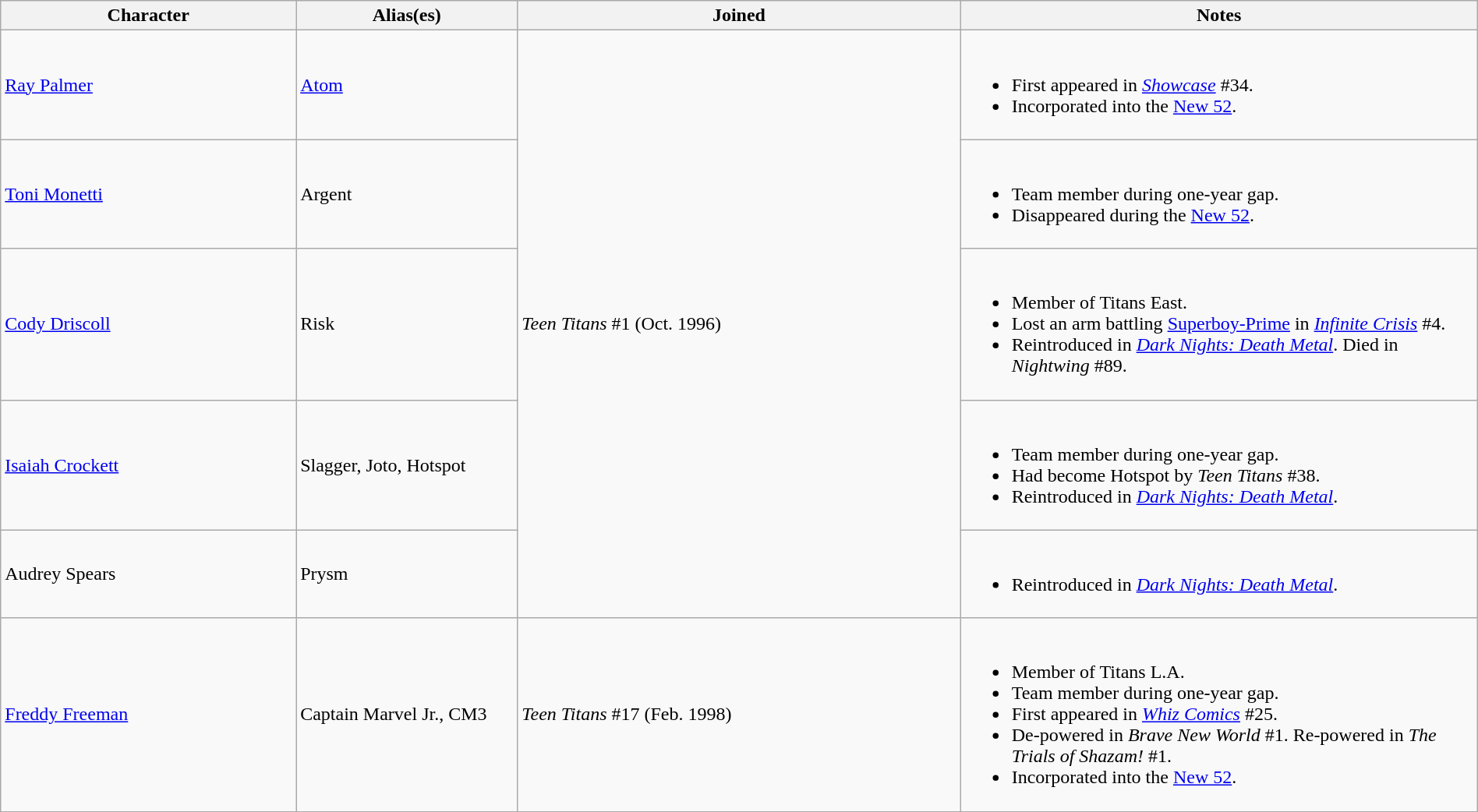<table class="wikitable" width=100%>
<tr>
<th width=20%>Character</th>
<th width=15%>Alias(es)</th>
<th width="30%">Joined</th>
<th width="35%">Notes</th>
</tr>
<tr>
<td valign="center"><a href='#'>Ray Palmer</a></td>
<td valign="center"><a href='#'>Atom</a></td>
<td rowspan="5"><em>Teen Titans</em> #1 (Oct. 1996)</td>
<td><br><ul><li>First appeared in <em><a href='#'>Showcase</a></em> #34.</li><li>Incorporated into the <a href='#'>New 52</a>.</li></ul></td>
</tr>
<tr>
<td valign="center"><a href='#'>Toni Monetti</a></td>
<td valign="center">Argent</td>
<td valign="center"><br><ul><li>Team member during one-year gap.</li><li>Disappeared during the <a href='#'>New 52</a>.</li></ul></td>
</tr>
<tr>
<td valign="center"><a href='#'>Cody Driscoll</a></td>
<td valign="center">Risk</td>
<td valign="center"><br><ul><li>Member of Titans East.</li><li>Lost an arm battling <a href='#'>Superboy-Prime</a> in <em><a href='#'>Infinite Crisis</a></em> #4.</li><li>Reintroduced in <em><a href='#'>Dark Nights: Death Metal</a></em>. Died in <em>Nightwing</em> #89.</li></ul></td>
</tr>
<tr>
<td valign="center"><a href='#'>Isaiah Crockett</a></td>
<td valign="center">Slagger, Joto, Hotspot</td>
<td valign="center"><br><ul><li>Team member during one-year gap.</li><li>Had become Hotspot by <em>Teen Titans</em> #38.</li><li>Reintroduced in <em><a href='#'>Dark Nights: Death Metal</a></em>.</li></ul></td>
</tr>
<tr>
<td valign="center">Audrey Spears</td>
<td valign="center">Prysm</td>
<td valign="center"><br><ul><li>Reintroduced in <em><a href='#'>Dark Nights: Death Metal</a></em>.</li></ul></td>
</tr>
<tr>
<td valign="center"><a href='#'>Freddy Freeman</a></td>
<td valign="center">Captain Marvel Jr., CM3</td>
<td rowspan="1"><em>Teen Titans</em> #17 (Feb. 1998)</td>
<td><br><ul><li>Member of Titans L.A.</li><li>Team member during one-year gap.</li><li>First appeared in <em><a href='#'>Whiz Comics</a></em> #25.</li><li>De-powered in <em>Brave New World</em> #1. Re-powered in <em>The Trials of Shazam!</em> #1.</li><li>Incorporated into the <a href='#'>New 52</a>.</li></ul></td>
</tr>
</table>
